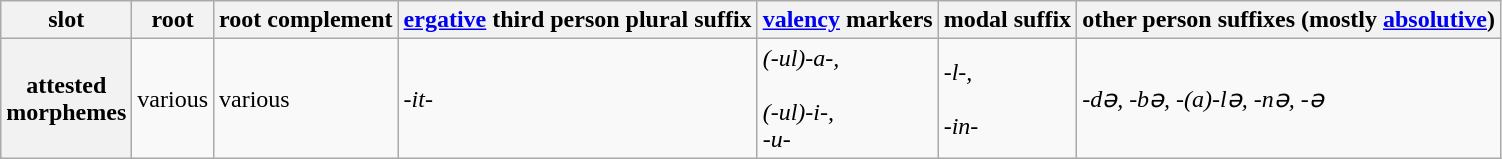<table class="wikitable">
<tr>
<th>slot</th>
<th>root</th>
<th>root complement</th>
<th><a href='#'>ergative</a> third person plural suffix</th>
<th><a href='#'>valency</a> markers</th>
<th>modal suffix</th>
<th>other person suffixes (mostly <a href='#'>absolutive</a>)</th>
</tr>
<tr>
<th>attested<br>morphemes</th>
<td>various</td>
<td>various</td>
<td><em>-it-</em></td>
<td><em>(-ul)-a-,</em><br><br><em>(-ul)-i-,</em><br> 
<em>-u-</em></td>
<td><em>-l-,</em><br><br><em>-in-</em></td>
<td><em>-də, -bə, -(a)-lə, -nə, -ə</em></td>
</tr>
</table>
